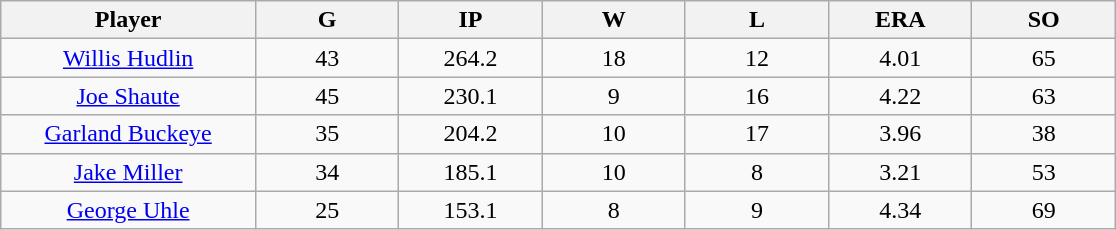<table class="wikitable sortable">
<tr>
<th bgcolor="#DDDDFF" width="16%">Player</th>
<th bgcolor="#DDDDFF" width="9%">G</th>
<th bgcolor="#DDDDFF" width="9%">IP</th>
<th bgcolor="#DDDDFF" width="9%">W</th>
<th bgcolor="#DDDDFF" width="9%">L</th>
<th bgcolor="#DDDDFF" width="9%">ERA</th>
<th bgcolor="#DDDDFF" width="9%">SO</th>
</tr>
<tr align="center">
<td><a href='#'>Willis Hudlin</a></td>
<td>43</td>
<td>264.2</td>
<td>18</td>
<td>12</td>
<td>4.01</td>
<td>65</td>
</tr>
<tr align="center">
<td><a href='#'>Joe Shaute</a></td>
<td>45</td>
<td>230.1</td>
<td>9</td>
<td>16</td>
<td>4.22</td>
<td>63</td>
</tr>
<tr align="center">
<td><a href='#'>Garland Buckeye</a></td>
<td>35</td>
<td>204.2</td>
<td>10</td>
<td>17</td>
<td>3.96</td>
<td>38</td>
</tr>
<tr align="center">
<td><a href='#'>Jake Miller</a></td>
<td>34</td>
<td>185.1</td>
<td>10</td>
<td>8</td>
<td>3.21</td>
<td>53</td>
</tr>
<tr align="center">
<td><a href='#'>George Uhle</a></td>
<td>25</td>
<td>153.1</td>
<td>8</td>
<td>9</td>
<td>4.34</td>
<td>69</td>
</tr>
</table>
